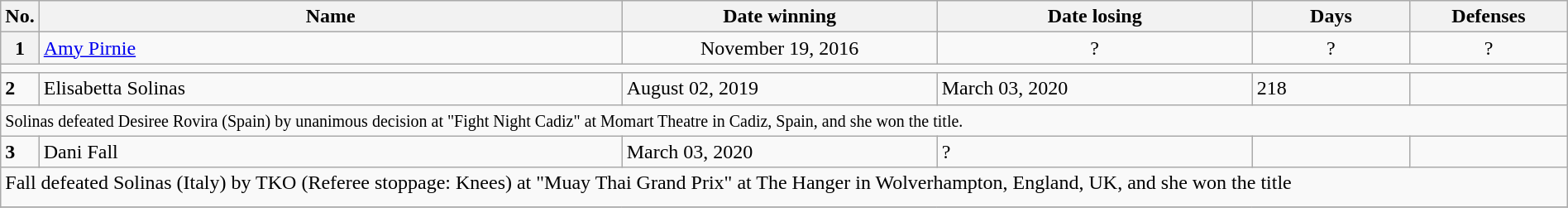<table class="wikitable" width=100%>
<tr>
<th style="width:1%;">No.</th>
<th style="width:37%;">Name</th>
<th style="width:20%;">Date winning</th>
<th style="width:20%;">Date losing</th>
<th data-sort-type="number" style="width:10%;">Days</th>
<th data-sort-type="number" style="width:10%;">Defenses</th>
</tr>
<tr align=center>
<th>1</th>
<td align=left> <a href='#'>Amy Pirnie</a></td>
<td>November 19, 2016</td>
<td>?</td>
<td>?</td>
<td>?</td>
</tr>
<tr>
<td colspan="6"></td>
</tr>
<tr>
<td><strong>2</strong></td>
<td> Elisabetta Solinas</td>
<td>August 02, 2019</td>
<td>March 03, 2020</td>
<td>218</td>
<td></td>
</tr>
<tr>
<td colspan="6"><small>Solinas defeated Desiree Rovira (Spain) by unanimous decision at "Fight Night Cadiz" at Momart Theatre in Cadiz, Spain, and she won the title.</small></td>
</tr>
<tr>
<td><strong>3</strong></td>
<td>  Dani Fall</td>
<td>March 03, 2020</td>
<td>?</td>
<td></td>
<td></td>
</tr>
<tr>
<td colspan="6"><sup><big>Fall defeated Solinas (Italy) by TKO (Referee stoppage: Knees) at "Muay Thai Grand Prix" at The Hanger in Wolverhampton, England, UK, and she won the title</big></sup></td>
</tr>
<tr>
</tr>
</table>
